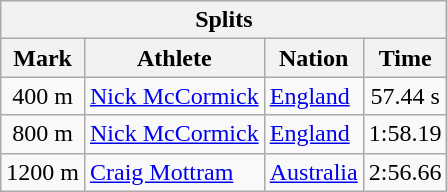<table class="wikitable">
<tr>
<th colspan=4>Splits</th>
</tr>
<tr>
<th>Mark</th>
<th>Athlete</th>
<th>Nation</th>
<th>Time</th>
</tr>
<tr>
<td align="center">400 m</td>
<td align="left"><a href='#'>Nick McCormick</a></td>
<td align="left"> <a href='#'>England</a></td>
<td align="center">57.44 s</td>
</tr>
<tr>
<td align="center">800 m</td>
<td align="left"><a href='#'>Nick McCormick</a></td>
<td align="left"> <a href='#'>England</a></td>
<td align="center">1:58.19</td>
</tr>
<tr>
<td align="center">1200 m</td>
<td align="left"><a href='#'>Craig Mottram</a></td>
<td align="left"> <a href='#'>Australia</a></td>
<td align="center">2:56.66</td>
</tr>
</table>
